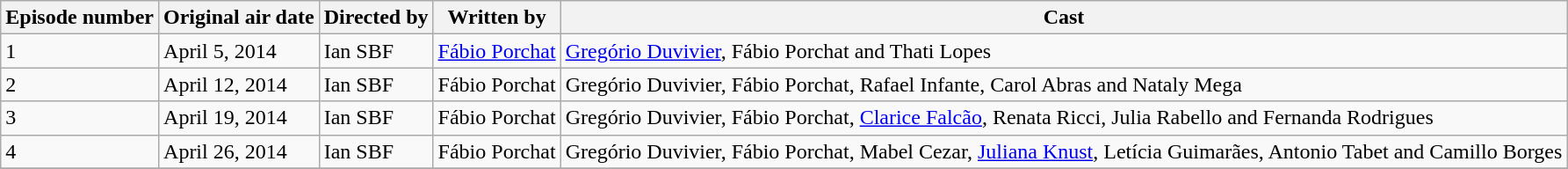<table class="wikitable">
<tr>
<th>Episode number</th>
<th>Original air date</th>
<th>Directed by</th>
<th>Written by</th>
<th>Cast</th>
</tr>
<tr>
<td>1</td>
<td>April 5, 2014</td>
<td>Ian SBF</td>
<td><a href='#'>Fábio Porchat</a></td>
<td><a href='#'>Gregório Duvivier</a>, Fábio Porchat and Thati Lopes</td>
</tr>
<tr>
<td>2</td>
<td>April 12, 2014</td>
<td>Ian SBF</td>
<td>Fábio Porchat</td>
<td>Gregório Duvivier, Fábio Porchat, Rafael Infante, Carol Abras and Nataly Mega</td>
</tr>
<tr>
<td>3</td>
<td>April 19, 2014</td>
<td>Ian SBF</td>
<td>Fábio Porchat</td>
<td>Gregório Duvivier, Fábio Porchat, <a href='#'>Clarice Falcão</a>, Renata Ricci, Julia Rabello and Fernanda Rodrigues</td>
</tr>
<tr>
<td>4</td>
<td>April 26, 2014</td>
<td>Ian SBF</td>
<td>Fábio Porchat</td>
<td>Gregório Duvivier, Fábio Porchat, Mabel Cezar, <a href='#'>Juliana Knust</a>, Letícia Guimarães, Antonio Tabet and Camillo Borges</td>
</tr>
<tr>
</tr>
</table>
